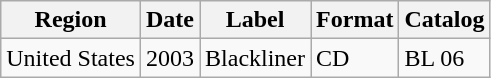<table class="wikitable">
<tr>
<th>Region</th>
<th>Date</th>
<th>Label</th>
<th>Format</th>
<th>Catalog</th>
</tr>
<tr>
<td>United States</td>
<td>2003</td>
<td>Blackliner</td>
<td>CD</td>
<td>BL 06</td>
</tr>
</table>
